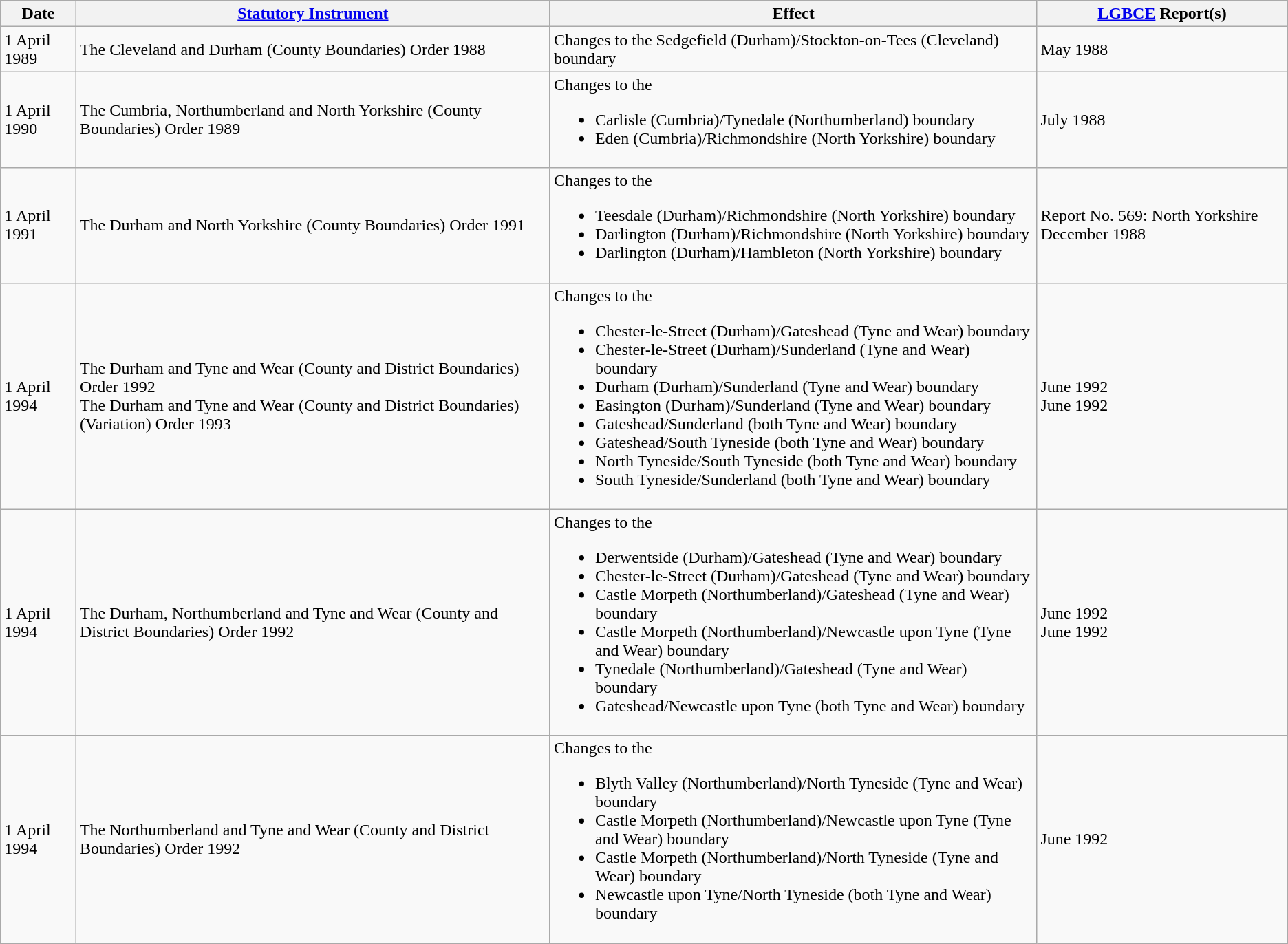<table class="wikitable sortable">
<tr>
<th>Date</th>
<th><a href='#'>Statutory Instrument</a></th>
<th>Effect</th>
<th><a href='#'>LGBCE</a> Report(s)</th>
</tr>
<tr>
<td>1 April 1989</td>
<td>The Cleveland and Durham (County Boundaries) Order 1988</td>
<td>Changes to the Sedgefield (Durham)/Stockton-on-Tees (Cleveland) boundary</td>
<td> May 1988</td>
</tr>
<tr>
<td>1 April 1990</td>
<td>The Cumbria, Northumberland and North Yorkshire (County Boundaries) Order 1989</td>
<td>Changes to the<br><ul><li>Carlisle (Cumbria)/Tynedale (Northumberland) boundary</li><li>Eden (Cumbria)/Richmondshire (North Yorkshire) boundary</li></ul></td>
<td> July 1988</td>
</tr>
<tr>
<td>1 April 1991</td>
<td>The Durham and North Yorkshire (County Boundaries) Order 1991</td>
<td>Changes to the<br><ul><li>Teesdale (Durham)/Richmondshire (North Yorkshire) boundary</li><li>Darlington (Durham)/Richmondshire (North Yorkshire) boundary</li><li>Darlington (Durham)/Hambleton (North Yorkshire) boundary</li></ul></td>
<td>Report No. 569: North Yorkshire December 1988</td>
</tr>
<tr>
<td>1 April 1994</td>
<td>The Durham and Tyne and Wear (County and District Boundaries) Order 1992<br>The Durham and Tyne and Wear (County and District Boundaries) (Variation) Order 1993</td>
<td>Changes to the<br><ul><li>Chester-le-Street (Durham)/Gateshead (Tyne and Wear) boundary</li><li>Chester-le-Street (Durham)/Sunderland (Tyne and Wear) boundary</li><li>Durham (Durham)/Sunderland (Tyne and Wear) boundary</li><li>Easington (Durham)/Sunderland (Tyne and Wear) boundary</li><li>Gateshead/Sunderland (both Tyne and Wear) boundary</li><li>Gateshead/South Tyneside (both Tyne and Wear) boundary</li><li>North Tyneside/South Tyneside (both Tyne and Wear) boundary</li><li>South Tyneside/Sunderland (both Tyne and Wear) boundary</li></ul></td>
<td> June 1992<br> June 1992</td>
</tr>
<tr>
<td>1 April 1994</td>
<td>The Durham, Northumberland and Tyne and Wear (County and District Boundaries) Order 1992</td>
<td>Changes to the<br><ul><li>Derwentside (Durham)/Gateshead (Tyne and Wear) boundary</li><li>Chester-le-Street (Durham)/Gateshead (Tyne and Wear) boundary</li><li>Castle Morpeth (Northumberland)/Gateshead (Tyne and Wear) boundary</li><li>Castle Morpeth (Northumberland)/Newcastle upon Tyne (Tyne and Wear) boundary</li><li>Tynedale (Northumberland)/Gateshead (Tyne and Wear) boundary</li><li>Gateshead/Newcastle upon Tyne (both Tyne and Wear) boundary</li></ul></td>
<td> June 1992<br> June 1992</td>
</tr>
<tr>
<td>1 April 1994</td>
<td>The Northumberland and Tyne and Wear (County and District Boundaries) Order 1992</td>
<td>Changes to the<br><ul><li>Blyth Valley (Northumberland)/North Tyneside (Tyne and Wear) boundary</li><li>Castle Morpeth (Northumberland)/Newcastle upon Tyne (Tyne and Wear) boundary</li><li>Castle Morpeth (Northumberland)/North Tyneside (Tyne and Wear) boundary</li><li>Newcastle upon Tyne/North Tyneside (both Tyne and Wear) boundary</li></ul></td>
<td> June 1992</td>
</tr>
</table>
